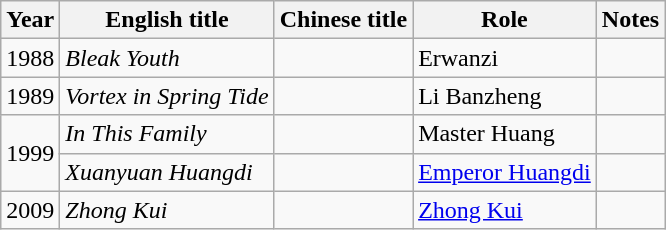<table class="wikitable">
<tr>
<th>Year</th>
<th>English title</th>
<th>Chinese title</th>
<th>Role</th>
<th>Notes</th>
</tr>
<tr>
<td>1988</td>
<td><em>Bleak Youth</em></td>
<td></td>
<td>Erwanzi</td>
<td></td>
</tr>
<tr>
<td>1989</td>
<td><em>Vortex in Spring Tide</em></td>
<td></td>
<td>Li Banzheng</td>
<td></td>
</tr>
<tr>
<td rowspan="2">1999</td>
<td><em>In This Family</em></td>
<td></td>
<td>Master Huang</td>
<td></td>
</tr>
<tr>
<td><em>Xuanyuan Huangdi</em></td>
<td></td>
<td><a href='#'>Emperor Huangdi</a></td>
<td></td>
</tr>
<tr>
<td>2009</td>
<td><em>Zhong Kui</em></td>
<td></td>
<td><a href='#'>Zhong Kui</a></td>
<td></td>
</tr>
</table>
